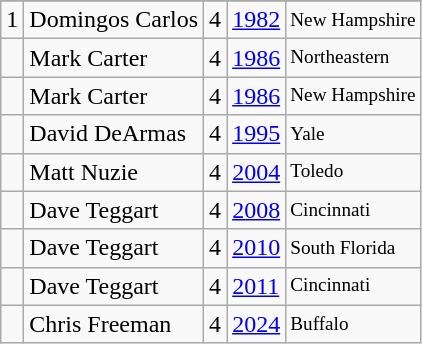<table class="wikitable">
<tr>
</tr>
<tr>
<td>1</td>
<td>Domingos Carlos</td>
<td>4</td>
<td><a href='#'>1982</a></td>
<td style="font-size:80%;">New Hampshire</td>
</tr>
<tr>
<td></td>
<td>Mark Carter</td>
<td>4</td>
<td><a href='#'>1986</a></td>
<td style="font-size:80%;">Northeastern</td>
</tr>
<tr>
<td></td>
<td>Mark Carter</td>
<td>4</td>
<td><a href='#'>1986</a></td>
<td style="font-size:80%;">New Hampshire</td>
</tr>
<tr>
<td></td>
<td>David DeArmas</td>
<td>4</td>
<td><a href='#'>1995</a></td>
<td style="font-size:80%;">Yale</td>
</tr>
<tr>
<td></td>
<td>Matt Nuzie</td>
<td>4</td>
<td><a href='#'>2004</a></td>
<td style="font-size:80%;">Toledo</td>
</tr>
<tr>
<td></td>
<td>Dave Teggart</td>
<td>4</td>
<td><a href='#'>2008</a></td>
<td style="font-size:80%;">Cincinnati</td>
</tr>
<tr>
<td></td>
<td>Dave Teggart</td>
<td>4</td>
<td><a href='#'>2010</a></td>
<td style="font-size:80%;">South Florida</td>
</tr>
<tr>
<td></td>
<td>Dave Teggart</td>
<td>4</td>
<td><a href='#'>2011</a></td>
<td style="font-size:80%;">Cincinnati</td>
</tr>
<tr>
<td></td>
<td>Chris Freeman</td>
<td>4</td>
<td><a href='#'>2024</a></td>
<td style="font-size:80%;">Buffalo</td>
</tr>
</table>
